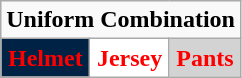<table class="wikitable"  style="display: inline-table;">
<tr>
<td align="center" Colspan="3"><strong>Uniform Combination</strong></td>
</tr>
<tr align="center">
<td style="background:#002244; color:red"><strong>Helmet</strong></td>
<td style="background:white; color:red"><strong>Jersey</strong></td>
<td style="background:lightgray; color:red"><strong>Pants</strong></td>
</tr>
</table>
